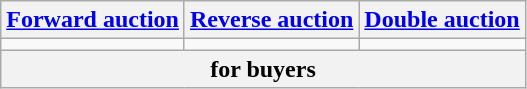<table class="wikitable">
<tr>
<th scope="col"><a href='#'>Forward auction</a></th>
<th scope="col"><a href='#'>Reverse auction</a></th>
<th scope="col"><a href='#'>Double auction</a></th>
</tr>
<tr>
<td></td>
<td></td>
<td></td>
</tr>
<tr>
<th colspan="3"> for buyers</th>
</tr>
</table>
